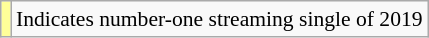<table class="wikitable" style="font-size:90%;">
<tr>
<td style="background-color:#FFFF99"></td>
<td>Indicates number-one streaming single of 2019</td>
</tr>
</table>
